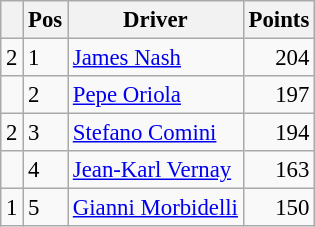<table class="wikitable" style="font-size: 95%;">
<tr>
<th></th>
<th>Pos</th>
<th>Driver</th>
<th>Points</th>
</tr>
<tr>
<td align="left"> 2</td>
<td>1</td>
<td> <a href='#'>James Nash</a></td>
<td align="right">204</td>
</tr>
<tr>
<td align="left"></td>
<td>2</td>
<td> <a href='#'>Pepe Oriola</a></td>
<td align="right">197</td>
</tr>
<tr>
<td align="left"> 2</td>
<td>3</td>
<td> <a href='#'>Stefano Comini</a></td>
<td align="right">194</td>
</tr>
<tr>
<td align="left"></td>
<td>4</td>
<td> <a href='#'>Jean-Karl Vernay</a></td>
<td align="right">163</td>
</tr>
<tr>
<td align="left"> 1</td>
<td>5</td>
<td> <a href='#'>Gianni Morbidelli</a></td>
<td align="right">150</td>
</tr>
</table>
